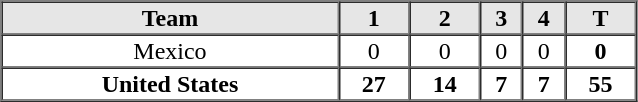<table border=1 cellspacing=0 width=425 style="margin-left:3em;">
<tr style="text-align:center; background-color:#e6e6e6;">
<th>Team</th>
<th>1</th>
<th>2</th>
<th>3</th>
<th>4</th>
<th>T</th>
</tr>
<tr style="text-align:center">
<td> Mexico</td>
<td>0</td>
<td>0</td>
<td>0</td>
<td>0</td>
<th>0</th>
</tr>
<tr style="text-align:center">
<td><strong> United States</strong></td>
<td><strong>27</strong></td>
<td><strong>14</strong></td>
<td><strong>7</strong></td>
<td><strong>7</strong></td>
<th>55</th>
</tr>
</table>
